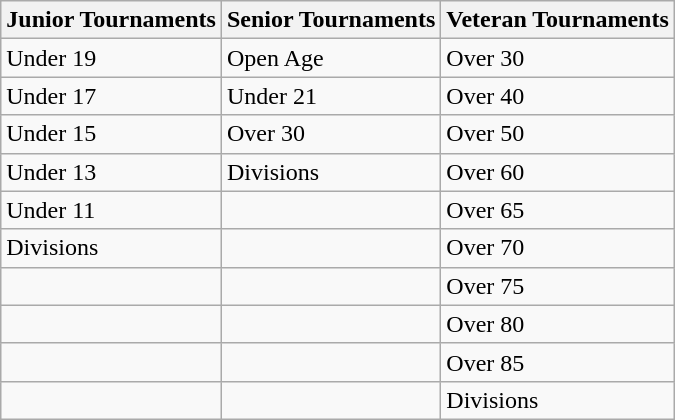<table class="wikitable">
<tr>
<th>Junior Tournaments</th>
<th>Senior Tournaments</th>
<th>Veteran Tournaments</th>
</tr>
<tr>
<td>Under 19</td>
<td>Open Age</td>
<td>Over 30</td>
</tr>
<tr>
<td>Under 17</td>
<td>Under 21</td>
<td>Over 40</td>
</tr>
<tr>
<td>Under 15</td>
<td>Over 30</td>
<td>Over 50</td>
</tr>
<tr>
<td>Under 13</td>
<td>Divisions</td>
<td>Over 60</td>
</tr>
<tr>
<td>Under 11</td>
<td></td>
<td>Over 65</td>
</tr>
<tr>
<td>Divisions</td>
<td></td>
<td>Over 70</td>
</tr>
<tr>
<td></td>
<td></td>
<td>Over 75</td>
</tr>
<tr>
<td></td>
<td></td>
<td>Over 80</td>
</tr>
<tr>
<td></td>
<td></td>
<td>Over 85</td>
</tr>
<tr>
<td></td>
<td></td>
<td>Divisions</td>
</tr>
</table>
